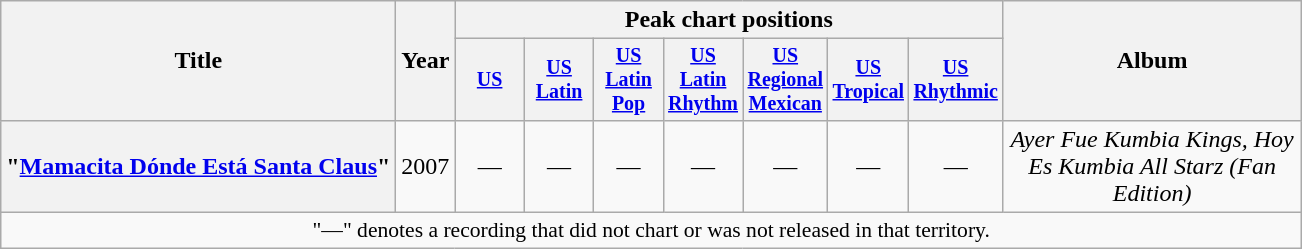<table class="wikitable plainrowheaders" style="text-align:center;">
<tr>
<th rowspan="2" style="width:25,5em;">Title</th>
<th rowspan="2" style="width:1em;">Year</th>
<th colspan="7" style="width:2em;">Peak chart positions</th>
<th rowspan="2" style="width:12em;">Album</th>
</tr>
<tr style="font-size:smaller;">
<th scope="col" style="width:40px;"><a href='#'>US</a></th>
<th scope="col" style="width:40px;"><a href='#'>US<br>Latin</a></th>
<th scope="col" style="width:40px;"><a href='#'>US<br>Latin<br>Pop</a></th>
<th scope="col" style="width:40px;"><a href='#'>US<br>Latin<br>Rhythm</a></th>
<th scope="col" style="width:40px;"><a href='#'>US<br>Regional<br>Mexican</a></th>
<th scope="col" style="width:40px;"><a href='#'>US<br>Tropical</a></th>
<th scope="col" style="width:40px;"><a href='#'>US<br>Rhythmic</a></th>
</tr>
<tr>
<th scope="row">"<a href='#'>Mamacita Dónde Está Santa Claus</a>"</th>
<td rowspan="1">2007</td>
<td>—</td>
<td>—</td>
<td>—</td>
<td>—</td>
<td>—</td>
<td>—</td>
<td>—</td>
<td><em>Ayer Fue Kumbia Kings, Hoy Es Kumbia All Starz (Fan Edition)</em></td>
</tr>
<tr>
<td colspan="12" style="font-size:90%">"—" denotes a recording that did not chart or was not released in that territory.</td>
</tr>
</table>
